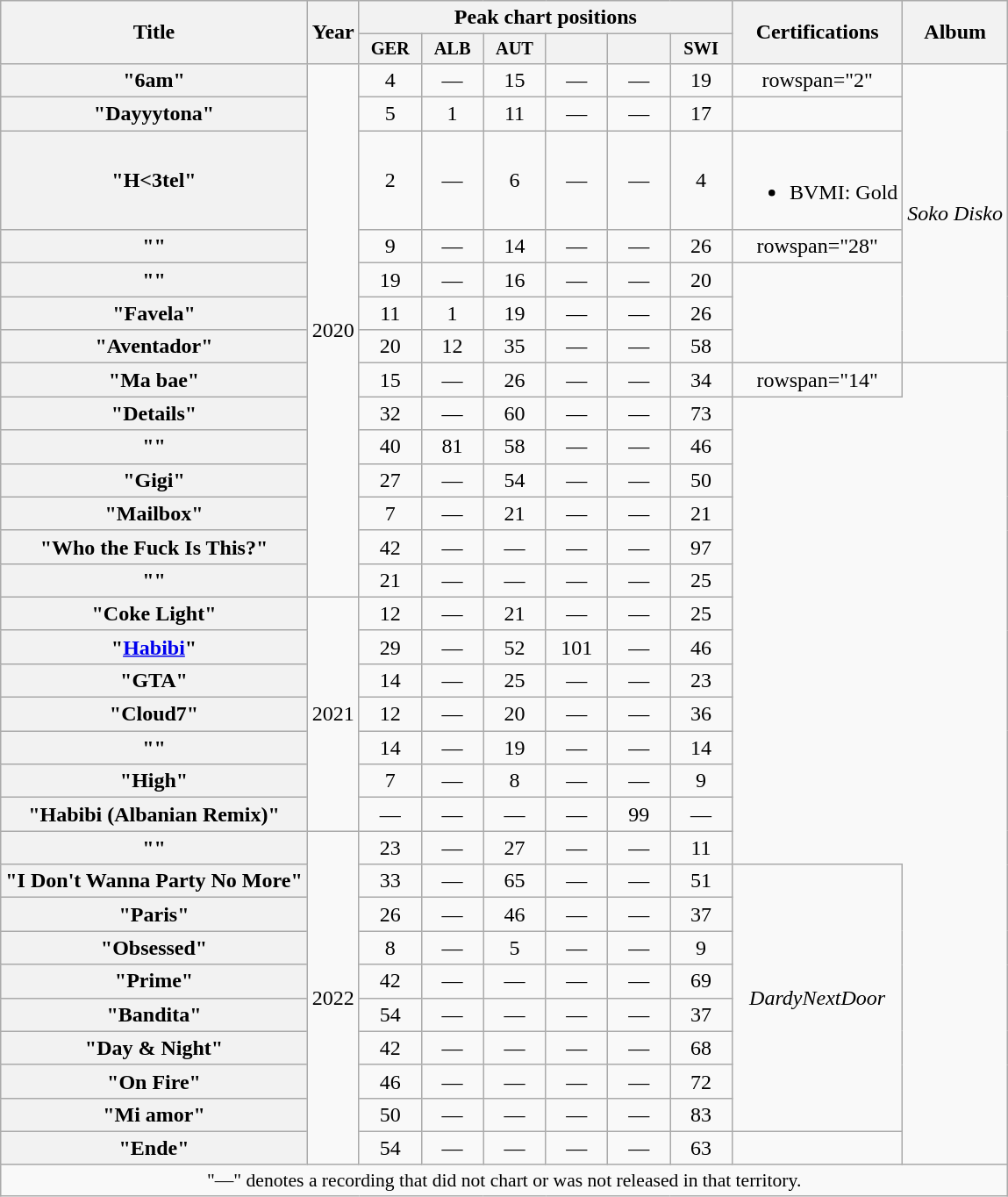<table class="wikitable plainrowheaders" style="text-align:center;">
<tr>
<th scope="col" rowspan="2">Title</th>
<th scope="col" rowspan="2">Year</th>
<th scope="col" colspan="6">Peak chart positions</th>
<th scope="col" rowspan="2">Certifications</th>
<th scope="col" rowspan="2">Album</th>
</tr>
<tr>
<th style="width:3em; font-size:85%;">GER<br></th>
<th style="width:3em; font-size:85%;">ALB<br></th>
<th style="width:3em; font-size:85%;">AUT<br></th>
<th style="width:3em; font-size:85%;"><a href='#'></a><br></th>
<th style="width:3em; font-size:85%;"><a href='#'></a><br></th>
<th style="width:3em; font-size:85%;">SWI<br></th>
</tr>
<tr>
<th scope="row">"6am"</th>
<td rowspan="14">2020</td>
<td>4</td>
<td>—</td>
<td>15</td>
<td>—</td>
<td>—</td>
<td>19</td>
<td>rowspan="2" </td>
<td rowspan="7"><em>Soko Disko</em></td>
</tr>
<tr>
<th scope="row">"Dayyytona"</th>
<td>5</td>
<td>1</td>
<td>11</td>
<td>—</td>
<td>—</td>
<td>17</td>
</tr>
<tr>
<th scope="row">"H<3tel"<br></th>
<td>2</td>
<td>—</td>
<td>6</td>
<td>—</td>
<td>—</td>
<td>4</td>
<td><br><ul><li>BVMI: Gold</li></ul></td>
</tr>
<tr>
<th scope="row">""</th>
<td>9</td>
<td>—</td>
<td>14</td>
<td>—</td>
<td>—</td>
<td>26</td>
<td>rowspan="28" </td>
</tr>
<tr>
<th scope="row">""<br></th>
<td>19</td>
<td>—</td>
<td>16</td>
<td>—</td>
<td>—</td>
<td>20</td>
</tr>
<tr>
<th scope="row">"Favela"</th>
<td>11</td>
<td>1</td>
<td>19</td>
<td>—</td>
<td>—</td>
<td>26</td>
</tr>
<tr>
<th scope="row">"Aventador"<br></th>
<td>20</td>
<td>12</td>
<td>35</td>
<td>—</td>
<td>—</td>
<td>58</td>
</tr>
<tr>
<th scope="row">"Ma bae"</th>
<td>15</td>
<td>—</td>
<td>26</td>
<td>—</td>
<td>—</td>
<td>34</td>
<td>rowspan="14" </td>
</tr>
<tr>
<th scope="row">"Details"<br></th>
<td>32</td>
<td>—</td>
<td>60</td>
<td>—</td>
<td>—</td>
<td>73</td>
</tr>
<tr>
<th scope="row">""<br></th>
<td>40</td>
<td>81</td>
<td>58</td>
<td>—</td>
<td>—</td>
<td>46</td>
</tr>
<tr>
<th scope="row">"Gigi"<br></th>
<td>27</td>
<td>—</td>
<td>54</td>
<td>—</td>
<td>—</td>
<td>50</td>
</tr>
<tr>
<th scope="row">"Mailbox"<br></th>
<td>7</td>
<td>—</td>
<td>21</td>
<td>—</td>
<td>—</td>
<td>21</td>
</tr>
<tr>
<th scope="row">"Who the Fuck Is This?"<br></th>
<td>42</td>
<td>—</td>
<td>—</td>
<td>—</td>
<td>—</td>
<td>97</td>
</tr>
<tr>
<th scope="row">""</th>
<td>21</td>
<td>—</td>
<td>—</td>
<td>—</td>
<td>—</td>
<td>25</td>
</tr>
<tr>
<th scope="row">"Coke Light"</th>
<td rowspan="7">2021</td>
<td>12</td>
<td>—</td>
<td>21</td>
<td>—</td>
<td>—</td>
<td>25</td>
</tr>
<tr>
<th scope="row">"<a href='#'>Habibi</a>"<br></th>
<td>29</td>
<td>—</td>
<td>52</td>
<td>101</td>
<td>—</td>
<td>46</td>
</tr>
<tr>
<th scope="row">"GTA"</th>
<td>14</td>
<td>—</td>
<td>25</td>
<td>—</td>
<td>—</td>
<td>23</td>
</tr>
<tr>
<th scope="row">"Cloud7"<br></th>
<td>12</td>
<td>—</td>
<td>20</td>
<td>—</td>
<td>—</td>
<td>36</td>
</tr>
<tr>
<th scope="row">""<br></th>
<td>14</td>
<td>—</td>
<td>19</td>
<td>—</td>
<td>—</td>
<td>14</td>
</tr>
<tr>
<th scope="row">"High"<br></th>
<td>7</td>
<td>—</td>
<td>8</td>
<td>—</td>
<td>—</td>
<td>9</td>
</tr>
<tr>
<th scope="row">"Habibi (Albanian Remix)"<br></th>
<td>—</td>
<td>—</td>
<td>—</td>
<td>—</td>
<td>99</td>
<td>—</td>
</tr>
<tr>
<th scope="row">""<br></th>
<td rowspan="10">2022</td>
<td>23</td>
<td>—</td>
<td>27</td>
<td>—</td>
<td>—</td>
<td>11</td>
</tr>
<tr>
<th scope="row">"I Don't Wanna Party No More"</th>
<td>33</td>
<td>—</td>
<td>65</td>
<td>—</td>
<td>—</td>
<td>51</td>
<td rowspan="8"><em>DardyNextDoor</em></td>
</tr>
<tr>
<th scope="row">"Paris"</th>
<td>26</td>
<td>—</td>
<td>46</td>
<td>—</td>
<td>—</td>
<td>37</td>
</tr>
<tr>
<th scope="row">"Obsessed"<br></th>
<td>8</td>
<td>—</td>
<td>5</td>
<td>—</td>
<td>—</td>
<td>9</td>
</tr>
<tr>
<th scope="row">"Prime"<br></th>
<td>42</td>
<td>—</td>
<td>—</td>
<td>—</td>
<td>—</td>
<td>69</td>
</tr>
<tr>
<th scope="row">"Bandita"<br></th>
<td>54</td>
<td>—</td>
<td>—</td>
<td>—</td>
<td>—</td>
<td>37</td>
</tr>
<tr>
<th scope="row">"Day & Night"<br></th>
<td>42</td>
<td>—</td>
<td>—</td>
<td>—</td>
<td>—</td>
<td>68</td>
</tr>
<tr>
<th scope="row">"On Fire"<br></th>
<td>46</td>
<td>—</td>
<td>—</td>
<td>—</td>
<td>—</td>
<td>72</td>
</tr>
<tr>
<th scope="row">"Mi amor"<br></th>
<td>50</td>
<td>—</td>
<td>—</td>
<td>—</td>
<td>—</td>
<td>83</td>
</tr>
<tr>
<th scope="row">"Ende"<br></th>
<td>54</td>
<td>—</td>
<td>—</td>
<td>—</td>
<td>—</td>
<td>63</td>
<td></td>
</tr>
<tr>
<td colspan="10" style="font-size:90%">"—" denotes a recording that did not chart or was not released in that territory.</td>
</tr>
</table>
